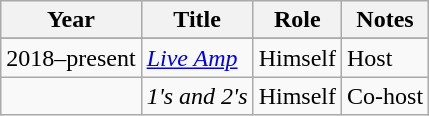<table class="wikitable sortable">
<tr>
<th>Year</th>
<th>Title</th>
<th>Role</th>
<th class="unsortable">Notes</th>
</tr>
<tr>
</tr>
<tr>
<td>2018–present</td>
<td><em><a href='#'>Live Amp</a></em></td>
<td>Himself</td>
<td>Host</td>
</tr>
<tr>
<td></td>
<td><em>1's and 2's</em></td>
<td>Himself</td>
<td>Co-host</td>
</tr>
</table>
